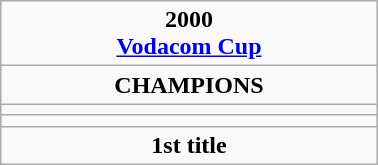<table class="wikitable" style="text-align: center; margin: 0 auto; width: 20%">
<tr>
<td><strong>2000</strong> <br> <strong><a href='#'>Vodacom Cup</a></strong></td>
</tr>
<tr>
<td><strong>CHAMPIONS</strong></td>
</tr>
<tr>
<td></td>
</tr>
<tr>
<td><strong></strong></td>
</tr>
<tr>
<td><strong>1st title </strong></td>
</tr>
</table>
